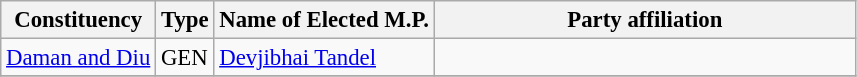<table class="wikitable" style="font-size:95%;">
<tr>
<th>Constituency</th>
<th>Type</th>
<th>Name of Elected M.P.</th>
<th colspan="2" style="width:18em">Party affiliation</th>
</tr>
<tr>
<td><a href='#'>Daman and Diu</a></td>
<td>GEN</td>
<td><a href='#'>Devjibhai Tandel</a></td>
<td></td>
</tr>
<tr>
</tr>
</table>
